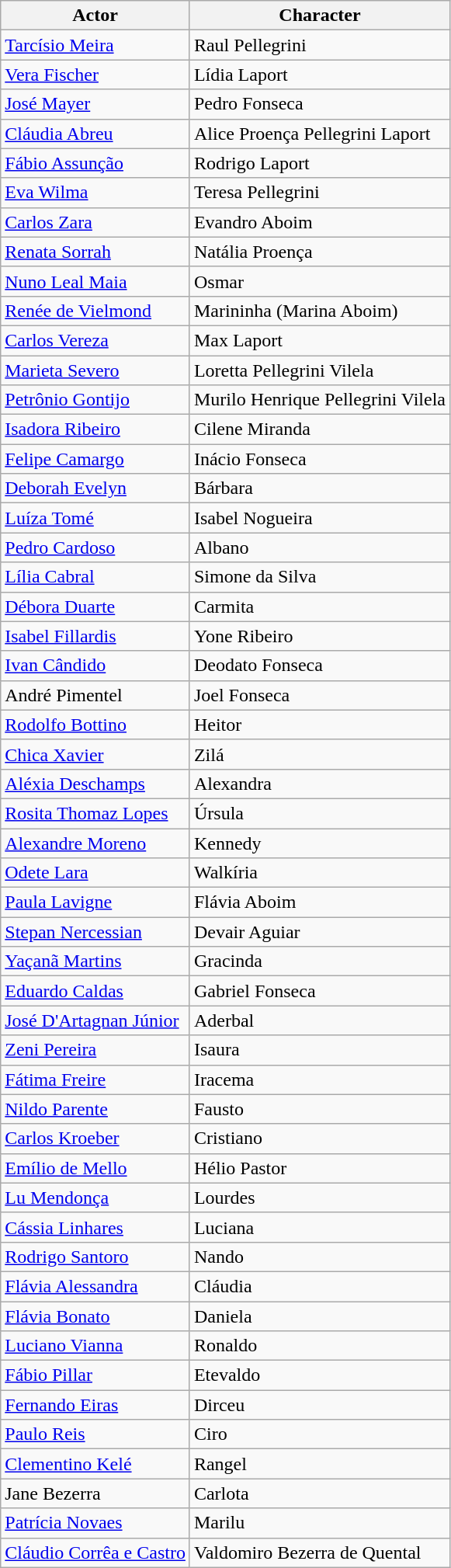<table class="wikitable sortable">
<tr>
<th>Actor</th>
<th>Character</th>
</tr>
<tr>
<td><a href='#'>Tarcísio Meira</a></td>
<td>Raul Pellegrini</td>
</tr>
<tr>
<td><a href='#'>Vera Fischer</a></td>
<td>Lídia Laport</td>
</tr>
<tr>
<td><a href='#'>José Mayer</a></td>
<td>Pedro Fonseca</td>
</tr>
<tr>
<td><a href='#'>Cláudia Abreu</a></td>
<td>Alice Proença Pellegrini Laport</td>
</tr>
<tr>
<td><a href='#'>Fábio Assunção</a></td>
<td>Rodrigo Laport</td>
</tr>
<tr>
<td><a href='#'>Eva Wilma</a></td>
<td>Teresa Pellegrini</td>
</tr>
<tr>
<td><a href='#'>Carlos Zara</a></td>
<td>Evandro Aboim</td>
</tr>
<tr>
<td><a href='#'>Renata Sorrah</a></td>
<td>Natália Proença</td>
</tr>
<tr>
<td><a href='#'>Nuno Leal Maia</a></td>
<td>Osmar</td>
</tr>
<tr>
<td><a href='#'>Renée de Vielmond</a></td>
<td>Marininha (Marina Aboim)</td>
</tr>
<tr>
<td><a href='#'>Carlos Vereza</a></td>
<td>Max Laport</td>
</tr>
<tr>
<td><a href='#'>Marieta Severo</a></td>
<td>Loretta Pellegrini Vilela</td>
</tr>
<tr>
<td><a href='#'>Petrônio Gontijo</a></td>
<td>Murilo Henrique Pellegrini Vilela</td>
</tr>
<tr>
<td><a href='#'>Isadora Ribeiro</a></td>
<td>Cilene Miranda</td>
</tr>
<tr>
<td><a href='#'>Felipe Camargo</a></td>
<td>Inácio Fonseca</td>
</tr>
<tr>
<td><a href='#'>Deborah Evelyn</a></td>
<td>Bárbara</td>
</tr>
<tr>
<td><a href='#'>Luíza Tomé</a></td>
<td>Isabel Nogueira</td>
</tr>
<tr>
<td><a href='#'>Pedro Cardoso</a></td>
<td>Albano</td>
</tr>
<tr>
<td><a href='#'>Lília Cabral</a></td>
<td>Simone da Silva</td>
</tr>
<tr>
<td><a href='#'>Débora Duarte</a></td>
<td>Carmita</td>
</tr>
<tr>
<td><a href='#'>Isabel Fillardis</a></td>
<td>Yone Ribeiro</td>
</tr>
<tr>
<td><a href='#'>Ivan Cândido</a></td>
<td>Deodato Fonseca</td>
</tr>
<tr>
<td>André Pimentel</td>
<td>Joel Fonseca</td>
</tr>
<tr>
<td><a href='#'>Rodolfo Bottino</a></td>
<td>Heitor</td>
</tr>
<tr>
<td><a href='#'>Chica Xavier</a></td>
<td>Zilá</td>
</tr>
<tr>
<td><a href='#'>Aléxia Deschamps</a></td>
<td>Alexandra</td>
</tr>
<tr>
<td><a href='#'>Rosita Thomaz Lopes</a></td>
<td>Úrsula</td>
</tr>
<tr>
<td><a href='#'>Alexandre Moreno</a></td>
<td>Kennedy</td>
</tr>
<tr>
<td><a href='#'>Odete Lara</a></td>
<td>Walkíria</td>
</tr>
<tr>
<td><a href='#'>Paula Lavigne</a></td>
<td>Flávia Aboim</td>
</tr>
<tr>
<td><a href='#'>Stepan Nercessian</a></td>
<td>Devair Aguiar</td>
</tr>
<tr>
<td><a href='#'>Yaçanã Martins</a></td>
<td>Gracinda</td>
</tr>
<tr>
<td><a href='#'>Eduardo Caldas</a></td>
<td>Gabriel Fonseca</td>
</tr>
<tr>
<td><a href='#'>José D'Artagnan Júnior</a></td>
<td>Aderbal</td>
</tr>
<tr>
<td><a href='#'>Zeni Pereira</a></td>
<td>Isaura</td>
</tr>
<tr>
<td><a href='#'>Fátima Freire</a></td>
<td>Iracema</td>
</tr>
<tr>
<td><a href='#'>Nildo Parente</a></td>
<td>Fausto</td>
</tr>
<tr>
<td><a href='#'>Carlos Kroeber</a></td>
<td>Cristiano</td>
</tr>
<tr>
<td><a href='#'>Emílio de Mello</a></td>
<td>Hélio Pastor</td>
</tr>
<tr>
<td><a href='#'>Lu Mendonça</a></td>
<td>Lourdes</td>
</tr>
<tr>
<td><a href='#'>Cássia Linhares</a></td>
<td>Luciana</td>
</tr>
<tr>
<td><a href='#'>Rodrigo Santoro</a></td>
<td>Nando</td>
</tr>
<tr>
<td><a href='#'>Flávia Alessandra</a></td>
<td>Cláudia</td>
</tr>
<tr>
<td><a href='#'>Flávia Bonato</a></td>
<td>Daniela</td>
</tr>
<tr>
<td><a href='#'>Luciano Vianna</a></td>
<td>Ronaldo</td>
</tr>
<tr>
<td><a href='#'>Fábio Pillar</a></td>
<td>Etevaldo</td>
</tr>
<tr>
<td><a href='#'>Fernando Eiras</a></td>
<td>Dirceu</td>
</tr>
<tr>
<td><a href='#'>Paulo Reis</a></td>
<td>Ciro</td>
</tr>
<tr>
<td><a href='#'>Clementino Kelé</a></td>
<td>Rangel</td>
</tr>
<tr>
<td>Jane Bezerra</td>
<td>Carlota</td>
</tr>
<tr>
<td><a href='#'>Patrícia Novaes</a></td>
<td>Marilu</td>
</tr>
<tr>
<td><a href='#'>Cláudio Corrêa e Castro</a></td>
<td>Valdomiro Bezerra de Quental</td>
</tr>
</table>
